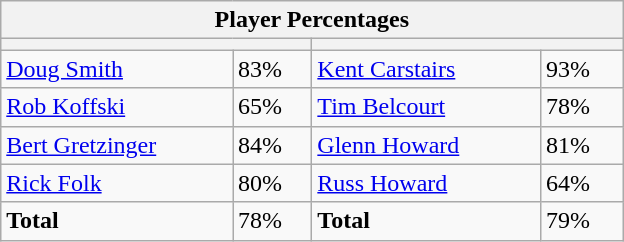<table class="wikitable">
<tr>
<th colspan=4 width=400>Player Percentages</th>
</tr>
<tr>
<th colspan=2 width=200></th>
<th colspan=2 width=200></th>
</tr>
<tr>
<td><a href='#'>Doug Smith</a></td>
<td>83%</td>
<td><a href='#'>Kent Carstairs</a></td>
<td>93%</td>
</tr>
<tr>
<td><a href='#'>Rob Koffski</a></td>
<td>65%</td>
<td><a href='#'>Tim Belcourt</a></td>
<td>78%</td>
</tr>
<tr>
<td><a href='#'>Bert Gretzinger</a></td>
<td>84%</td>
<td><a href='#'>Glenn Howard</a></td>
<td>81%</td>
</tr>
<tr>
<td><a href='#'>Rick Folk</a></td>
<td>80%</td>
<td><a href='#'>Russ Howard</a></td>
<td>64%</td>
</tr>
<tr>
<td><strong>Total</strong></td>
<td>78%</td>
<td><strong>Total</strong></td>
<td>79%</td>
</tr>
</table>
